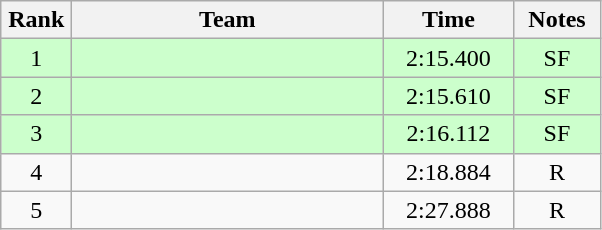<table class=wikitable style="text-align:center">
<tr>
<th width=40>Rank</th>
<th width=200>Team</th>
<th width=80>Time</th>
<th width=50>Notes</th>
</tr>
<tr bgcolor="#ccffcc">
<td>1</td>
<td align=left></td>
<td>2:15.400</td>
<td>SF</td>
</tr>
<tr bgcolor="#ccffcc">
<td>2</td>
<td align=left></td>
<td>2:15.610</td>
<td>SF</td>
</tr>
<tr bgcolor="#ccffcc">
<td>3</td>
<td align=left></td>
<td>2:16.112</td>
<td>SF</td>
</tr>
<tr>
<td>4</td>
<td align=left></td>
<td>2:18.884</td>
<td>R</td>
</tr>
<tr>
<td>5</td>
<td align=left></td>
<td>2:27.888</td>
<td>R</td>
</tr>
</table>
